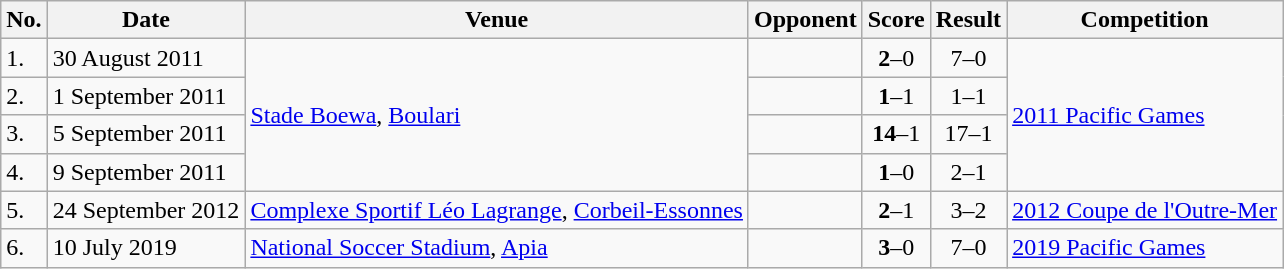<table class="wikitable" style="text-align:left;">
<tr>
<th>No.</th>
<th>Date</th>
<th>Venue</th>
<th>Opponent</th>
<th>Score</th>
<th>Result</th>
<th>Competition</th>
</tr>
<tr>
<td>1.</td>
<td>30 August 2011</td>
<td rowspan=4><a href='#'>Stade Boewa</a>, <a href='#'>Boulari</a></td>
<td></td>
<td align=center><strong>2</strong>–0</td>
<td align=center>7–0</td>
<td rowspan=4><a href='#'>2011 Pacific Games</a></td>
</tr>
<tr>
<td>2.</td>
<td>1 September 2011</td>
<td></td>
<td align=center><strong>1</strong>–1</td>
<td align=center>1–1</td>
</tr>
<tr>
<td>3.</td>
<td>5 September 2011</td>
<td></td>
<td align=center><strong>14</strong>–1</td>
<td align=center>17–1</td>
</tr>
<tr>
<td>4.</td>
<td>9 September 2011</td>
<td></td>
<td align=center><strong>1</strong>–0</td>
<td align=center>2–1</td>
</tr>
<tr>
<td>5.</td>
<td>24 September 2012</td>
<td><a href='#'>Complexe Sportif Léo Lagrange</a>, <a href='#'>Corbeil-Essonnes</a></td>
<td></td>
<td align=center><strong>2</strong>–1</td>
<td align=center>3–2</td>
<td><a href='#'>2012 Coupe de l'Outre-Mer</a></td>
</tr>
<tr>
<td>6.</td>
<td>10 July 2019</td>
<td><a href='#'>National Soccer Stadium</a>, <a href='#'>Apia</a></td>
<td></td>
<td align=center><strong>3</strong>–0</td>
<td align=center>7–0</td>
<td><a href='#'>2019 Pacific Games</a></td>
</tr>
</table>
